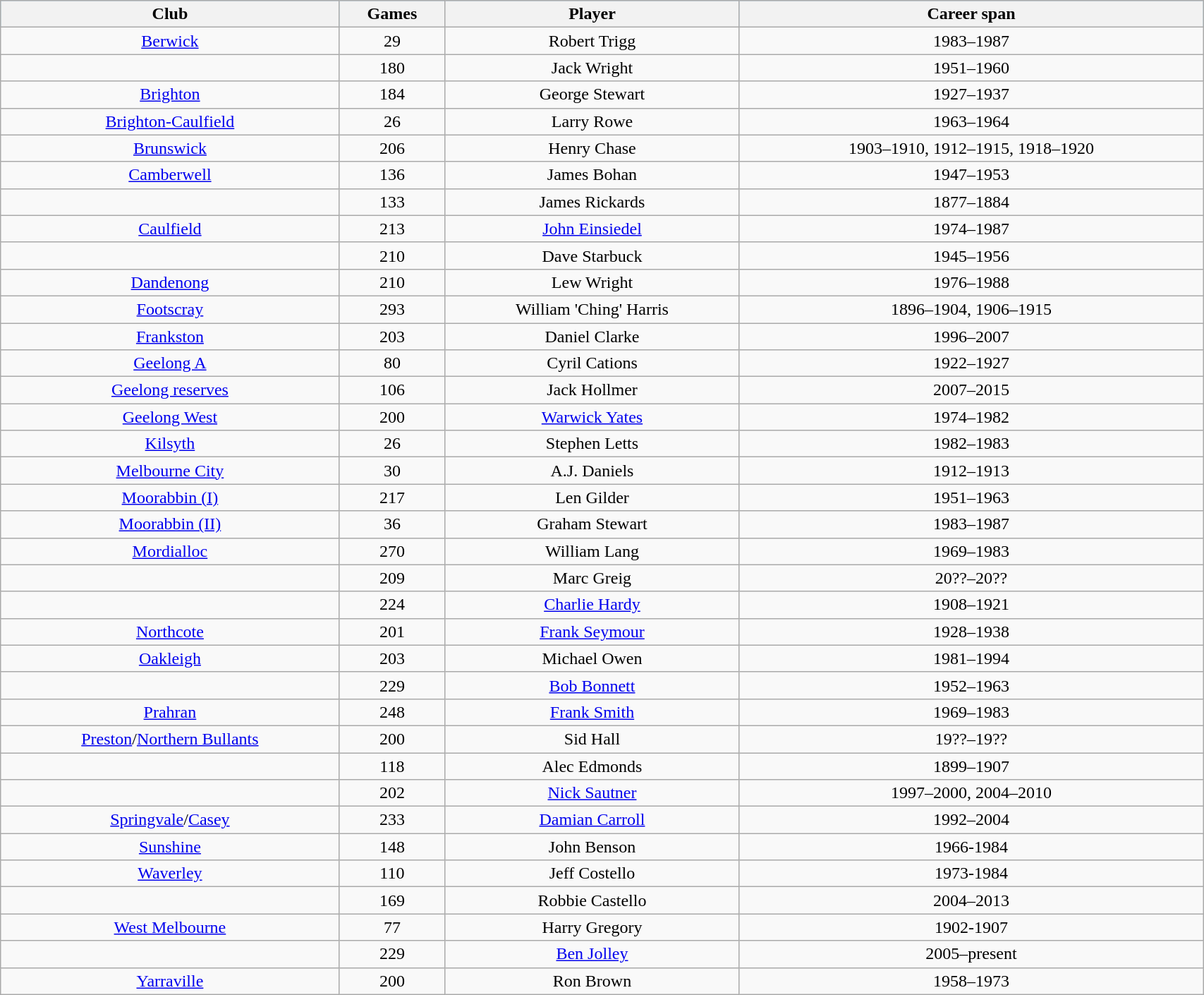<table class="wikitable sortable" style="text-align:center; width:90%;">
<tr style="background:#87cefa;">
<th>Club</th>
<th>Games</th>
<th>Player</th>
<th>Career span</th>
</tr>
<tr>
<td><a href='#'>Berwick</a></td>
<td>29</td>
<td>Robert Trigg</td>
<td>1983–1987</td>
</tr>
<tr>
<td></td>
<td>180</td>
<td>Jack Wright</td>
<td>1951–1960</td>
</tr>
<tr>
<td><a href='#'>Brighton</a></td>
<td>184</td>
<td>George Stewart</td>
<td>1927–1937</td>
</tr>
<tr>
<td><a href='#'>Brighton-Caulfield</a></td>
<td>26</td>
<td>Larry Rowe</td>
<td>1963–1964</td>
</tr>
<tr>
<td><a href='#'>Brunswick</a></td>
<td>206</td>
<td>Henry Chase</td>
<td>1903–1910, 1912–1915, 1918–1920</td>
</tr>
<tr>
<td><a href='#'>Camberwell</a></td>
<td>136</td>
<td>James Bohan</td>
<td>1947–1953</td>
</tr>
<tr>
<td></td>
<td>133</td>
<td>James Rickards</td>
<td>1877–1884</td>
</tr>
<tr>
<td><a href='#'>Caulfield</a></td>
<td>213</td>
<td><a href='#'>John Einsiedel</a></td>
<td>1974–1987</td>
</tr>
<tr>
<td></td>
<td>210</td>
<td>Dave Starbuck</td>
<td>1945–1956</td>
</tr>
<tr>
<td><a href='#'>Dandenong</a></td>
<td>210</td>
<td>Lew Wright</td>
<td>1976–1988</td>
</tr>
<tr>
<td><a href='#'>Footscray</a></td>
<td>293</td>
<td>William 'Ching' Harris</td>
<td>1896–1904, 1906–1915</td>
</tr>
<tr>
<td><a href='#'>Frankston</a></td>
<td>203</td>
<td>Daniel Clarke</td>
<td>1996–2007</td>
</tr>
<tr>
<td><a href='#'>Geelong A</a></td>
<td>80</td>
<td>Cyril Cations</td>
<td>1922–1927</td>
</tr>
<tr>
<td><a href='#'>Geelong reserves</a></td>
<td>106</td>
<td>Jack Hollmer</td>
<td>2007–2015</td>
</tr>
<tr>
<td><a href='#'>Geelong West</a></td>
<td>200</td>
<td><a href='#'>Warwick Yates</a></td>
<td>1974–1982</td>
</tr>
<tr>
<td><a href='#'>Kilsyth</a></td>
<td>26</td>
<td>Stephen Letts</td>
<td>1982–1983</td>
</tr>
<tr>
<td><a href='#'>Melbourne City</a></td>
<td>30</td>
<td>A.J. Daniels</td>
<td>1912–1913</td>
</tr>
<tr>
<td><a href='#'>Moorabbin (I)</a></td>
<td>217</td>
<td>Len Gilder</td>
<td>1951–1963</td>
</tr>
<tr>
<td><a href='#'>Moorabbin (II)</a></td>
<td>36</td>
<td>Graham Stewart</td>
<td>1983–1987</td>
</tr>
<tr>
<td><a href='#'>Mordialloc</a></td>
<td>270</td>
<td>William Lang</td>
<td>1969–1983</td>
</tr>
<tr>
<td></td>
<td>209</td>
<td>Marc Greig</td>
<td>20??–20??</td>
</tr>
<tr>
<td></td>
<td>224</td>
<td><a href='#'>Charlie Hardy</a></td>
<td>1908–1921</td>
</tr>
<tr>
<td><a href='#'>Northcote</a></td>
<td>201</td>
<td><a href='#'>Frank Seymour</a></td>
<td>1928–1938</td>
</tr>
<tr>
<td><a href='#'>Oakleigh</a></td>
<td>203</td>
<td>Michael Owen</td>
<td>1981–1994</td>
</tr>
<tr>
<td></td>
<td>229</td>
<td><a href='#'>Bob Bonnett</a></td>
<td>1952–1963</td>
</tr>
<tr>
<td><a href='#'>Prahran</a></td>
<td>248</td>
<td><a href='#'>Frank Smith</a></td>
<td>1969–1983</td>
</tr>
<tr>
<td><a href='#'>Preston</a>/<a href='#'>Northern Bullants</a></td>
<td>200</td>
<td>Sid Hall</td>
<td>19??–19??</td>
</tr>
<tr>
<td></td>
<td>118</td>
<td>Alec Edmonds</td>
<td>1899–1907</td>
</tr>
<tr>
<td></td>
<td>202</td>
<td><a href='#'>Nick Sautner</a></td>
<td>1997–2000, 2004–2010</td>
</tr>
<tr>
<td><a href='#'>Springvale</a>/<a href='#'>Casey</a></td>
<td>233</td>
<td><a href='#'>Damian Carroll</a></td>
<td>1992–2004</td>
</tr>
<tr>
<td><a href='#'>Sunshine</a></td>
<td>148</td>
<td>John Benson</td>
<td>1966-1984</td>
</tr>
<tr>
<td><a href='#'>Waverley</a></td>
<td>110</td>
<td>Jeff Costello</td>
<td>1973-1984</td>
</tr>
<tr>
<td></td>
<td>169</td>
<td>Robbie Castello</td>
<td>2004–2013</td>
</tr>
<tr>
<td><a href='#'>West Melbourne</a></td>
<td>77</td>
<td>Harry Gregory</td>
<td>1902-1907</td>
</tr>
<tr>
<td></td>
<td>229</td>
<td><a href='#'>Ben Jolley</a></td>
<td>2005–present</td>
</tr>
<tr>
<td><a href='#'>Yarraville</a></td>
<td>200</td>
<td>Ron Brown</td>
<td>1958–1973</td>
</tr>
</table>
